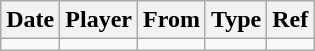<table class="wikitable">
<tr>
<th><strong>Date</strong></th>
<th><strong>Player</strong></th>
<th><strong>From</strong></th>
<th><strong>Type</strong></th>
<th><strong>Ref</strong></th>
</tr>
<tr>
<td></td>
<td></td>
<td></td>
<td></td>
<td></td>
</tr>
</table>
